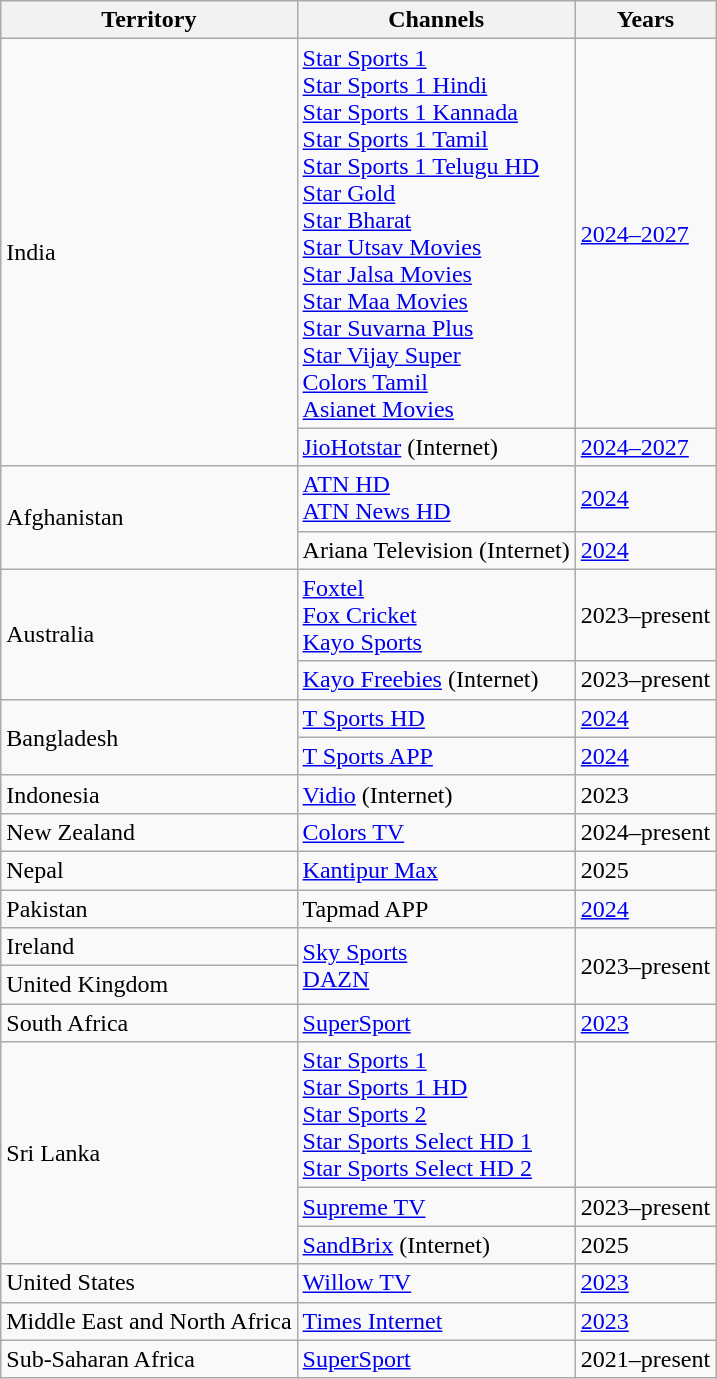<table class="wikitable">
<tr>
<th>Territory</th>
<th>Channels</th>
<th>Years</th>
</tr>
<tr>
<td rowspan="2">India</td>
<td><a href='#'>Star Sports 1 <br>Star Sports 1 Hindi <br>Star Sports 1 Kannada<br>Star Sports 1 Tamil <br>Star Sports 1 Telugu HD<br>Star Gold<br>Star Bharat <br>Star Utsav Movies <br>Star Jalsa Movies <br>Star Maa Movies<br>Star Suvarna Plus <br>Star Vijay Super</a><br><a href='#'>Colors Tamil</a><br><a href='#'>Asianet Movies</a></td>
<td><a href='#'>2024–2027</a></td>
</tr>
<tr>
<td><a href='#'>JioHotstar</a> (Internet)</td>
<td><a href='#'>2024–2027</a></td>
</tr>
<tr>
<td rowspan="2">Afghanistan</td>
<td><a href='#'>ATN HD<br>ATN News HD</a></td>
<td><a href='#'>2024</a></td>
</tr>
<tr>
<td>Ariana Television (Internet)</td>
<td><a href='#'>2024</a></td>
</tr>
<tr>
<td rowspan="2">Australia</td>
<td><a href='#'>Foxtel</a> <br> <a href='#'>Fox Cricket</a><br><a href='#'>Kayo Sports</a></td>
<td>2023–present</td>
</tr>
<tr>
<td><a href='#'>Kayo Freebies</a> (Internet)</td>
<td>2023–present</td>
</tr>
<tr>
<td rowspan="2">Bangladesh</td>
<td><a href='#'>T Sports HD</a></td>
<td><a href='#'>2024</a></td>
</tr>
<tr>
<td><a href='#'>T Sports APP</a></td>
<td><a href='#'>2024</a></td>
</tr>
<tr>
<td>Indonesia</td>
<td><a href='#'>Vidio</a> (Internet)</td>
<td>2023</td>
</tr>
<tr>
<td>New Zealand</td>
<td><a href='#'>Colors TV</a></td>
<td>2024–present</td>
</tr>
<tr>
<td>Nepal</td>
<td><a href='#'>Kantipur Max</a></td>
<td>2025</td>
</tr>
<tr>
<td>Pakistan</td>
<td>Tapmad APP</td>
<td><a href='#'>2024</a></td>
</tr>
<tr>
<td>Ireland</td>
<td rowspan="2"><a href='#'>Sky Sports</a><br><a href='#'>DAZN</a></td>
<td rowspan="2">2023–present</td>
</tr>
<tr>
<td>United Kingdom</td>
</tr>
<tr>
<td>South Africa</td>
<td><a href='#'>SuperSport</a></td>
<td><a href='#'>2023</a></td>
</tr>
<tr>
<td rowspan="3">Sri Lanka</td>
<td><a href='#'>Star Sports 1 <br> Star Sports 1 HD <br> Star Sports 2 <br> Star Sports Select HD 1 <br> Star Sports Select HD 2</a></td>
<td></td>
</tr>
<tr>
<td><a href='#'>Supreme TV</a></td>
<td>2023–present</td>
</tr>
<tr>
<td><a href='#'>SandBrix</a> (Internet)</td>
<td>2025</td>
</tr>
<tr>
<td>United States</td>
<td><a href='#'>Willow TV</a></td>
<td><a href='#'>2023</a></td>
</tr>
<tr>
<td>Middle East and North Africa</td>
<td><a href='#'>Times Internet</a></td>
<td><a href='#'>2023</a></td>
</tr>
<tr>
<td>Sub-Saharan Africa</td>
<td><a href='#'>SuperSport</a></td>
<td>2021–present</td>
</tr>
</table>
